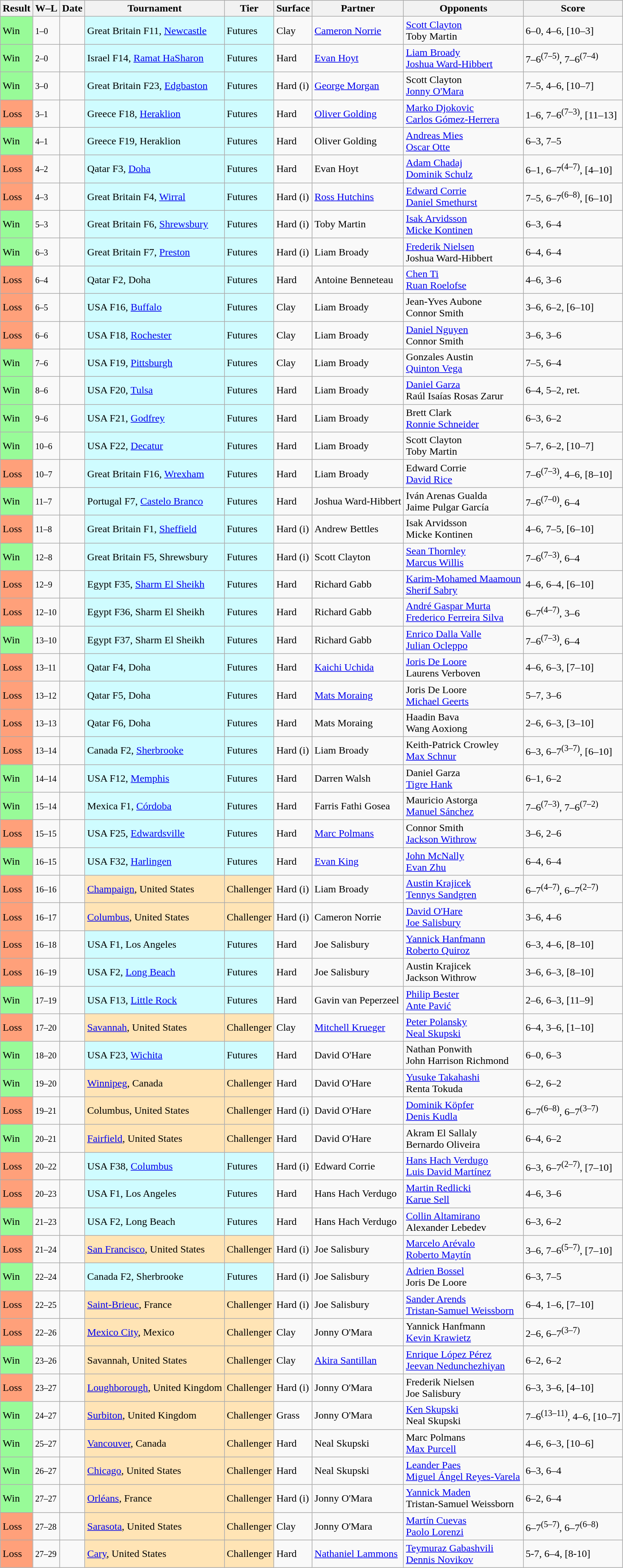<table class="sortable wikitable">
<tr>
<th>Result</th>
<th class="unsortable">W–L</th>
<th>Date</th>
<th>Tournament</th>
<th>Tier</th>
<th>Surface</th>
<th>Partner</th>
<th>Opponents</th>
<th class="unsortable">Score</th>
</tr>
<tr>
<td bgcolor=98FB98>Win</td>
<td><small>1–0</small></td>
<td></td>
<td style="background:#cffcff;">Great Britain F11, <a href='#'>Newcastle</a></td>
<td style="background:#cffcff;">Futures</td>
<td>Clay</td>
<td> <a href='#'>Cameron Norrie</a></td>
<td> <a href='#'>Scott Clayton</a><br> Toby Martin</td>
<td>6–0, 4–6, [10–3]</td>
</tr>
<tr>
<td bgcolor=98FB98>Win</td>
<td><small>2–0</small></td>
<td></td>
<td style="background:#cffcff;">Israel F14, <a href='#'>Ramat HaSharon</a></td>
<td style="background:#cffcff;">Futures</td>
<td>Hard</td>
<td> <a href='#'>Evan Hoyt</a></td>
<td> <a href='#'>Liam Broady</a><br> <a href='#'>Joshua Ward-Hibbert</a></td>
<td>7–6<sup>(7–5)</sup>, 7–6<sup>(7–4)</sup></td>
</tr>
<tr>
<td bgcolor=98FB98>Win</td>
<td><small>3–0</small></td>
<td></td>
<td style="background:#cffcff;">Great Britain F23, <a href='#'>Edgbaston</a></td>
<td style="background:#cffcff;">Futures</td>
<td>Hard (i)</td>
<td> <a href='#'>George Morgan</a></td>
<td> Scott Clayton<br> <a href='#'>Jonny O'Mara</a></td>
<td>7–5, 4–6, [10–7]</td>
</tr>
<tr>
<td bgcolor=FFA07A>Loss</td>
<td><small>3–1</small></td>
<td></td>
<td style="background:#cffcff;">Greece F18, <a href='#'>Heraklion</a></td>
<td style="background:#cffcff;">Futures</td>
<td>Hard</td>
<td> <a href='#'>Oliver Golding</a></td>
<td> <a href='#'>Marko Djokovic</a><br> <a href='#'>Carlos Gómez-Herrera</a></td>
<td>1–6, 7–6<sup>(7–3)</sup>, [11–13]</td>
</tr>
<tr>
<td bgcolor=98FB98>Win</td>
<td><small>4–1</small></td>
<td></td>
<td style="background:#cffcff;">Greece F19, Heraklion</td>
<td style="background:#cffcff;">Futures</td>
<td>Hard</td>
<td> Oliver Golding</td>
<td> <a href='#'>Andreas Mies</a><br> <a href='#'>Oscar Otte</a></td>
<td>6–3, 7–5</td>
</tr>
<tr>
<td bgcolor=FFA07A>Loss</td>
<td><small>4–2</small></td>
<td></td>
<td style="background:#cffcff;">Qatar F3, <a href='#'>Doha</a></td>
<td style="background:#cffcff;">Futures</td>
<td>Hard</td>
<td> Evan Hoyt</td>
<td> <a href='#'>Adam Chadaj</a><br> <a href='#'>Dominik Schulz</a></td>
<td>6–1, 6–7<sup>(4–7)</sup>, [4–10]</td>
</tr>
<tr>
<td bgcolor=FFA07A>Loss</td>
<td><small>4–3</small></td>
<td></td>
<td style="background:#cffcff;">Great Britain F4, <a href='#'>Wirral</a></td>
<td style="background:#cffcff;">Futures</td>
<td>Hard (i)</td>
<td> <a href='#'>Ross Hutchins</a></td>
<td> <a href='#'>Edward Corrie</a><br> <a href='#'>Daniel Smethurst</a></td>
<td>7–5, 6–7<sup>(6–8)</sup>, [6–10]</td>
</tr>
<tr>
<td bgcolor=98FB98>Win</td>
<td><small>5–3</small></td>
<td></td>
<td style="background:#cffcff;">Great Britain F6, <a href='#'>Shrewsbury</a></td>
<td style="background:#cffcff;">Futures</td>
<td>Hard (i)</td>
<td> Toby Martin</td>
<td> <a href='#'>Isak Arvidsson</a><br> <a href='#'>Micke Kontinen</a></td>
<td>6–3, 6–4</td>
</tr>
<tr>
<td bgcolor=98FB98>Win</td>
<td><small>6–3</small></td>
<td></td>
<td style="background:#cffcff;">Great Britain F7, <a href='#'>Preston</a></td>
<td style="background:#cffcff;">Futures</td>
<td>Hard (i)</td>
<td> Liam Broady</td>
<td> <a href='#'>Frederik Nielsen</a><br> Joshua Ward-Hibbert</td>
<td>6–4, 6–4</td>
</tr>
<tr>
<td bgcolor=FFA07A>Loss</td>
<td><small>6–4</small></td>
<td></td>
<td style="background:#cffcff;">Qatar F2, Doha</td>
<td style="background:#cffcff;">Futures</td>
<td>Hard</td>
<td> Antoine Benneteau</td>
<td> <a href='#'>Chen Ti</a><br> <a href='#'>Ruan Roelofse</a></td>
<td>4–6, 3–6</td>
</tr>
<tr>
<td bgcolor=FFA07A>Loss</td>
<td><small>6–5</small></td>
<td></td>
<td style="background:#cffcff;">USA F16, <a href='#'>Buffalo</a></td>
<td style="background:#cffcff;">Futures</td>
<td>Clay</td>
<td> Liam Broady</td>
<td> Jean-Yves Aubone<br> Connor Smith</td>
<td>3–6, 6–2, [6–10]</td>
</tr>
<tr>
<td bgcolor=FFA07A>Loss</td>
<td><small>6–6</small></td>
<td></td>
<td style="background:#cffcff;">USA F18, <a href='#'>Rochester</a></td>
<td style="background:#cffcff;">Futures</td>
<td>Clay</td>
<td> Liam Broady</td>
<td> <a href='#'>Daniel Nguyen</a><br> Connor Smith</td>
<td>3–6, 3–6</td>
</tr>
<tr>
<td bgcolor=98FB98>Win</td>
<td><small>7–6</small></td>
<td></td>
<td style="background:#cffcff;">USA F19, <a href='#'>Pittsburgh</a></td>
<td style="background:#cffcff;">Futures</td>
<td>Clay</td>
<td> Liam Broady</td>
<td> Gonzales Austin<br> <a href='#'>Quinton Vega</a></td>
<td>7–5, 6–4</td>
</tr>
<tr>
<td bgcolor=98FB98>Win</td>
<td><small>8–6</small></td>
<td></td>
<td style="background:#cffcff;">USA F20, <a href='#'>Tulsa</a></td>
<td style="background:#cffcff;">Futures</td>
<td>Hard</td>
<td> Liam Broady</td>
<td> <a href='#'>Daniel Garza</a><br> Raúl Isaías Rosas Zarur</td>
<td>6–4, 5–2, ret.</td>
</tr>
<tr>
<td bgcolor=98FB98>Win</td>
<td><small>9–6</small></td>
<td></td>
<td style="background:#cffcff;">USA F21, <a href='#'>Godfrey</a></td>
<td style="background:#cffcff;">Futures</td>
<td>Hard</td>
<td> Liam Broady</td>
<td> Brett Clark<br> <a href='#'>Ronnie Schneider</a></td>
<td>6–3, 6–2</td>
</tr>
<tr>
<td bgcolor=98FB98>Win</td>
<td><small>10–6</small></td>
<td></td>
<td style="background:#cffcff;">USA F22, <a href='#'>Decatur</a></td>
<td style="background:#cffcff;">Futures</td>
<td>Hard</td>
<td> Liam Broady</td>
<td> Scott Clayton<br> Toby Martin</td>
<td>5–7, 6–2, [10–7]</td>
</tr>
<tr>
<td bgcolor=FFA07A>Loss</td>
<td><small>10–7</small></td>
<td></td>
<td style="background:#cffcff;">Great Britain F16, <a href='#'>Wrexham</a></td>
<td style="background:#cffcff;">Futures</td>
<td>Hard</td>
<td> Liam Broady</td>
<td> Edward Corrie<br> <a href='#'>David Rice</a></td>
<td>7–6<sup>(7–3)</sup>, 4–6, [8–10]</td>
</tr>
<tr>
<td bgcolor=98FB98>Win</td>
<td><small>11–7</small></td>
<td></td>
<td style="background:#cffcff;">Portugal F7, <a href='#'>Castelo Branco</a></td>
<td style="background:#cffcff;">Futures</td>
<td>Hard</td>
<td> Joshua Ward-Hibbert</td>
<td> Iván Arenas Gualda<br> Jaime Pulgar García</td>
<td>7–6<sup>(7–0)</sup>, 6–4</td>
</tr>
<tr>
<td bgcolor=FFA07A>Loss</td>
<td><small>11–8</small></td>
<td></td>
<td style="background:#cffcff;">Great Britain F1, <a href='#'>Sheffield</a></td>
<td style="background:#cffcff;">Futures</td>
<td>Hard (i)</td>
<td> Andrew Bettles</td>
<td> Isak Arvidsson<br> Micke Kontinen</td>
<td>4–6, 7–5, [6–10]</td>
</tr>
<tr>
<td bgcolor=98FB98>Win</td>
<td><small>12–8</small></td>
<td></td>
<td style="background:#cffcff;">Great Britain F5, Shrewsbury</td>
<td style="background:#cffcff;">Futures</td>
<td>Hard (i)</td>
<td> Scott Clayton</td>
<td> <a href='#'>Sean Thornley</a> <br>  <a href='#'>Marcus Willis</a></td>
<td>7–6<sup>(7–3)</sup>, 6–4</td>
</tr>
<tr>
<td bgcolor=FFA07A>Loss</td>
<td><small>12–9</small></td>
<td></td>
<td style="background:#cffcff;">Egypt F35, <a href='#'>Sharm El Sheikh</a></td>
<td style="background:#cffcff;">Futures</td>
<td>Hard</td>
<td> Richard Gabb</td>
<td> <a href='#'>Karim-Mohamed Maamoun</a><br> <a href='#'>Sherif Sabry</a></td>
<td>4–6, 6–4, [6–10]</td>
</tr>
<tr>
<td bgcolor=FFA07A>Loss</td>
<td><small>12–10</small></td>
<td></td>
<td style="background:#cffcff;">Egypt F36, Sharm El Sheikh</td>
<td style="background:#cffcff;">Futures</td>
<td>Hard</td>
<td> Richard Gabb</td>
<td> <a href='#'>André Gaspar Murta</a><br> <a href='#'>Frederico Ferreira Silva</a></td>
<td>6–7<sup>(4–7)</sup>, 3–6</td>
</tr>
<tr>
<td bgcolor=98FB98>Win</td>
<td><small>13–10</small></td>
<td></td>
<td style="background:#cffcff;">Egypt F37, Sharm El Sheikh</td>
<td style="background:#cffcff;">Futures</td>
<td>Hard</td>
<td> Richard Gabb</td>
<td> <a href='#'>Enrico Dalla Valle</a><br> <a href='#'>Julian Ocleppo</a></td>
<td>7–6<sup>(7–3)</sup>, 6–4</td>
</tr>
<tr>
<td bgcolor=FFA07A>Loss</td>
<td><small>13–11</small></td>
<td></td>
<td style="background:#cffcff;">Qatar F4, Doha</td>
<td style="background:#cffcff;">Futures</td>
<td>Hard</td>
<td> <a href='#'>Kaichi Uchida</a></td>
<td> <a href='#'>Joris De Loore</a><br> Laurens Verboven</td>
<td>4–6, 6–3, [7–10]</td>
</tr>
<tr>
<td bgcolor=FFA07A>Loss</td>
<td><small>13–12</small></td>
<td></td>
<td style="background:#cffcff;">Qatar F5, Doha</td>
<td style="background:#cffcff;">Futures</td>
<td>Hard</td>
<td> <a href='#'>Mats Moraing</a></td>
<td> Joris De Loore<br> <a href='#'>Michael Geerts</a></td>
<td>5–7, 3–6</td>
</tr>
<tr>
<td bgcolor=FFA07A>Loss</td>
<td><small>13–13</small></td>
<td></td>
<td style="background:#cffcff;">Qatar F6, Doha</td>
<td style="background:#cffcff;">Futures</td>
<td>Hard</td>
<td> Mats Moraing</td>
<td> Haadin Bava<br> Wang Aoxiong</td>
<td>2–6, 6–3, [3–10]</td>
</tr>
<tr>
<td bgcolor=FFA07A>Loss</td>
<td><small>13–14</small></td>
<td></td>
<td style="background:#cffcff;">Canada F2, <a href='#'>Sherbrooke</a></td>
<td style="background:#cffcff;">Futures</td>
<td>Hard (i)</td>
<td> Liam Broady</td>
<td> Keith-Patrick Crowley<br> <a href='#'>Max Schnur</a></td>
<td>6–3, 6–7<sup>(3–7)</sup>, [6–10]</td>
</tr>
<tr>
<td bgcolor=98FB98>Win</td>
<td><small>14–14</small></td>
<td></td>
<td style="background:#cffcff;">USA F12, <a href='#'>Memphis</a></td>
<td style="background:#cffcff;">Futures</td>
<td>Hard</td>
<td> Darren Walsh</td>
<td> Daniel Garza<br> <a href='#'>Tigre Hank</a></td>
<td>6–1, 6–2</td>
</tr>
<tr>
<td bgcolor=98FB98>Win</td>
<td><small>15–14</small></td>
<td></td>
<td style="background:#cffcff;">Mexica F1, <a href='#'>Córdoba</a></td>
<td style="background:#cffcff;">Futures</td>
<td>Hard</td>
<td> Farris Fathi Gosea</td>
<td> Mauricio Astorga<br> <a href='#'>Manuel Sánchez</a></td>
<td>7–6<sup>(7–3)</sup>, 7–6<sup>(7–2)</sup></td>
</tr>
<tr>
<td bgcolor=FFA07A>Loss</td>
<td><small>15–15</small></td>
<td></td>
<td style="background:#cffcff;">USA F25, <a href='#'>Edwardsville</a></td>
<td style="background:#cffcff;">Futures</td>
<td>Hard</td>
<td> <a href='#'>Marc Polmans</a></td>
<td> Connor Smith<br> <a href='#'>Jackson Withrow</a></td>
<td>3–6, 2–6</td>
</tr>
<tr>
<td bgcolor=98FB98>Win</td>
<td><small>16–15</small></td>
<td></td>
<td style="background:#cffcff;">USA F32, <a href='#'>Harlingen</a></td>
<td style="background:#cffcff;">Futures</td>
<td>Hard</td>
<td> <a href='#'>Evan King</a></td>
<td> <a href='#'>John McNally</a> <br>  <a href='#'>Evan Zhu</a></td>
<td>6–4, 6–4</td>
</tr>
<tr>
<td bgcolor=FFA07A>Loss</td>
<td><small>16–16</small></td>
<td><a href='#'></a></td>
<td style="background:moccasin;"><a href='#'>Champaign</a>, United States</td>
<td style="background:moccasin;">Challenger</td>
<td>Hard (i)</td>
<td> Liam Broady</td>
<td> <a href='#'>Austin Krajicek</a><br> <a href='#'>Tennys Sandgren</a></td>
<td>6–7<sup>(4–7)</sup>, 6–7<sup>(2–7)</sup></td>
</tr>
<tr>
<td bgcolor=FFA07A>Loss</td>
<td><small>16–17</small></td>
<td><a href='#'></a></td>
<td style="background:moccasin;"><a href='#'>Columbus</a>, United States</td>
<td style="background:moccasin;">Challenger</td>
<td>Hard (i)</td>
<td> Cameron Norrie</td>
<td> <a href='#'>David O'Hare</a><br> <a href='#'>Joe Salisbury</a></td>
<td>3–6, 4–6</td>
</tr>
<tr>
<td bgcolor=FFA07A>Loss</td>
<td><small>16–18</small></td>
<td></td>
<td style="background:#cffcff;">USA F1, Los Angeles</td>
<td style="background:#cffcff;">Futures</td>
<td>Hard</td>
<td> Joe Salisbury</td>
<td> <a href='#'>Yannick Hanfmann</a><br> <a href='#'>Roberto Quiroz</a></td>
<td>6–3, 4–6, [8–10]</td>
</tr>
<tr>
<td bgcolor=FFA07A>Loss</td>
<td><small>16–19</small></td>
<td></td>
<td style="background:#cffcff;">USA F2, <a href='#'>Long Beach</a></td>
<td style="background:#cffcff;">Futures</td>
<td>Hard</td>
<td> Joe Salisbury</td>
<td> Austin Krajicek<br> Jackson Withrow</td>
<td>3–6, 6–3, [8–10]</td>
</tr>
<tr>
<td bgcolor=98FB98>Win</td>
<td><small>17–19</small></td>
<td></td>
<td style="background:#cffcff;">USA F13, <a href='#'>Little Rock</a></td>
<td style="background:#cffcff;">Futures</td>
<td>Hard</td>
<td> Gavin van Peperzeel</td>
<td> <a href='#'>Philip Bester</a><br> <a href='#'>Ante Pavić</a></td>
<td>2–6, 6–3, [11–9]</td>
</tr>
<tr>
<td bgcolor=FFA07A>Loss</td>
<td><small>17–20</small></td>
<td><a href='#'></a></td>
<td style="background:moccasin;"><a href='#'>Savannah</a>, United States</td>
<td style="background:moccasin;">Challenger</td>
<td>Clay</td>
<td> <a href='#'>Mitchell Krueger</a></td>
<td> <a href='#'>Peter Polansky</a><br> <a href='#'>Neal Skupski</a></td>
<td>6–4, 3–6, [1–10]</td>
</tr>
<tr>
<td bgcolor=98FB98>Win</td>
<td><small>18–20</small></td>
<td></td>
<td style="background:#cffcff;">USA F23, <a href='#'>Wichita</a></td>
<td style="background:#cffcff;">Futures</td>
<td>Hard</td>
<td> David O'Hare</td>
<td> Nathan Ponwith<br> John Harrison Richmond</td>
<td>6–0, 6–3</td>
</tr>
<tr>
<td bgcolor=98FB98>Win</td>
<td><small>19–20</small></td>
<td><a href='#'></a></td>
<td style="background:moccasin;"><a href='#'>Winnipeg</a>, Canada</td>
<td style="background:moccasin;">Challenger</td>
<td>Hard</td>
<td> David O'Hare</td>
<td> <a href='#'>Yusuke Takahashi</a><br> Renta Tokuda</td>
<td>6–2, 6–2</td>
</tr>
<tr>
<td bgcolor=FFA07A>Loss</td>
<td><small>19–21</small></td>
<td><a href='#'></a></td>
<td style="background:moccasin;">Columbus, United States</td>
<td style="background:moccasin;">Challenger</td>
<td>Hard (i)</td>
<td> David O'Hare</td>
<td> <a href='#'>Dominik Köpfer</a><br> <a href='#'>Denis Kudla</a></td>
<td>6–7<sup>(6–8)</sup>, 6–7<sup>(3–7)</sup></td>
</tr>
<tr>
<td bgcolor=98FB98>Win</td>
<td><small>20–21</small></td>
<td><a href='#'></a></td>
<td style="background:moccasin;"><a href='#'>Fairfield</a>, United States</td>
<td style="background:moccasin;">Challenger</td>
<td>Hard</td>
<td> David O'Hare</td>
<td> Akram El Sallaly<br> Bernardo Oliveira</td>
<td>6–4, 6–2</td>
</tr>
<tr>
<td bgcolor=FFA07A>Loss</td>
<td><small>20–22</small></td>
<td></td>
<td style="background:#cffcff;">USA F38, <a href='#'>Columbus</a></td>
<td style="background:#cffcff;">Futures</td>
<td>Hard (i)</td>
<td> Edward Corrie</td>
<td> <a href='#'>Hans Hach Verdugo</a><br> <a href='#'>Luis David Martínez</a></td>
<td>6–3, 6–7<sup>(2–7)</sup>, [7–10]</td>
</tr>
<tr>
<td bgcolor=FFA07A>Loss</td>
<td><small>20–23</small></td>
<td></td>
<td style="background:#cffcff;">USA F1, Los Angeles</td>
<td style="background:#cffcff;">Futures</td>
<td>Hard</td>
<td> Hans Hach Verdugo</td>
<td> <a href='#'>Martin Redlicki</a><br> <a href='#'>Karue Sell</a></td>
<td>4–6, 3–6</td>
</tr>
<tr>
<td bgcolor=98FB98>Win</td>
<td><small>21–23</small></td>
<td></td>
<td style="background:#cffcff;">USA F2, Long Beach</td>
<td style="background:#cffcff;">Futures</td>
<td>Hard</td>
<td> Hans Hach Verdugo</td>
<td> <a href='#'>Collin Altamirano</a><br> Alexander Lebedev</td>
<td>6–3, 6–2</td>
</tr>
<tr>
<td bgcolor=FFA07A>Loss</td>
<td><small>21–24</small></td>
<td><a href='#'></a></td>
<td style="background:moccasin;"><a href='#'>San Francisco</a>, United States</td>
<td style="background:moccasin;">Challenger</td>
<td>Hard (i)</td>
<td> Joe Salisbury</td>
<td> <a href='#'>Marcelo Arévalo</a><br> <a href='#'>Roberto Maytín</a></td>
<td>3–6, 7–6<sup>(5–7)</sup>, [7–10]</td>
</tr>
<tr>
<td bgcolor=98FB98>Win</td>
<td><small>22–24</small></td>
<td></td>
<td style="background:#cffcff;">Canada F2, Sherbrooke</td>
<td style="background:#cffcff;">Futures</td>
<td>Hard (i)</td>
<td> Joe Salisbury</td>
<td> <a href='#'>Adrien Bossel</a><br> Joris De Loore</td>
<td>6–3, 7–5</td>
</tr>
<tr>
<td bgcolor=FFA07A>Loss</td>
<td><small>22–25</small></td>
<td><a href='#'></a></td>
<td style="background:moccasin;"><a href='#'>Saint-Brieuc</a>, France</td>
<td style="background:moccasin;">Challenger</td>
<td>Hard (i)</td>
<td> Joe Salisbury</td>
<td> <a href='#'>Sander Arends</a><br> <a href='#'>Tristan-Samuel Weissborn</a></td>
<td>6–4, 1–6, [7–10]</td>
</tr>
<tr>
<td bgcolor=FFA07A>Loss</td>
<td><small>22–26</small></td>
<td><a href='#'></a></td>
<td style="background:moccasin;"><a href='#'>Mexico City</a>, Mexico</td>
<td style="background:moccasin;">Challenger</td>
<td>Clay</td>
<td> Jonny O'Mara</td>
<td> Yannick Hanfmann<br> <a href='#'>Kevin Krawietz</a></td>
<td>2–6, 6–7<sup>(3–7)</sup></td>
</tr>
<tr>
<td bgcolor=98FB98>Win</td>
<td><small>23–26</small></td>
<td><a href='#'></a></td>
<td style="background:moccasin;">Savannah, United States</td>
<td style="background:moccasin;">Challenger</td>
<td>Clay</td>
<td> <a href='#'>Akira Santillan</a></td>
<td> <a href='#'>Enrique López Pérez</a><br> <a href='#'>Jeevan Nedunchezhiyan</a></td>
<td>6–2, 6–2</td>
</tr>
<tr>
<td bgcolor=FFA07A>Loss</td>
<td><small>23–27</small></td>
<td><a href='#'></a></td>
<td style="background:moccasin;"><a href='#'>Loughborough</a>, United Kingdom</td>
<td style="background:moccasin;">Challenger</td>
<td>Hard (i)</td>
<td> Jonny O'Mara</td>
<td> Frederik Nielsen<br> Joe Salisbury</td>
<td>6–3, 3–6, [4–10]</td>
</tr>
<tr>
<td bgcolor=98FB98>Win</td>
<td><small>24–27</small></td>
<td><a href='#'></a></td>
<td style="background:moccasin;"><a href='#'>Surbiton</a>, United Kingdom</td>
<td style="background:moccasin;">Challenger</td>
<td>Grass</td>
<td> Jonny O'Mara</td>
<td> <a href='#'>Ken Skupski</a><br> Neal Skupski</td>
<td>7–6<sup>(13–11)</sup>, 4–6, [10–7]</td>
</tr>
<tr>
<td bgcolor=98FB98>Win</td>
<td><small>25–27</small></td>
<td><a href='#'></a></td>
<td style="background:moccasin;"><a href='#'>Vancouver</a>, Canada</td>
<td style="background:moccasin;">Challenger</td>
<td>Hard</td>
<td> Neal Skupski</td>
<td> Marc Polmans<br> <a href='#'>Max Purcell</a></td>
<td>4–6, 6–3, [10–6]</td>
</tr>
<tr>
<td bgcolor=98FB98>Win</td>
<td><small>26–27</small></td>
<td><a href='#'></a></td>
<td style="background:moccasin;"><a href='#'>Chicago</a>, United States</td>
<td style="background:moccasin;">Challenger</td>
<td>Hard</td>
<td> Neal Skupski</td>
<td> <a href='#'>Leander Paes</a><br> <a href='#'>Miguel Ángel Reyes-Varela</a></td>
<td>6–3, 6–4</td>
</tr>
<tr>
<td bgcolor=98FB98>Win</td>
<td><small>27–27</small></td>
<td><a href='#'></a></td>
<td style="background:moccasin;"><a href='#'>Orléans</a>, France</td>
<td style="background:moccasin;">Challenger</td>
<td>Hard (i)</td>
<td> Jonny O'Mara</td>
<td> <a href='#'>Yannick Maden</a><br> Tristan-Samuel Weissborn</td>
<td>6–2, 6–4</td>
</tr>
<tr>
<td bgcolor=FFA07A>Loss</td>
<td><small>27–28</small></td>
<td><a href='#'></a></td>
<td style="background:moccasin;"><a href='#'>Sarasota</a>, United States</td>
<td style="background:moccasin;">Challenger</td>
<td>Clay</td>
<td> Jonny O'Mara</td>
<td> <a href='#'>Martín Cuevas</a><br> <a href='#'>Paolo Lorenzi</a></td>
<td>6–7<sup>(5–7)</sup>, 6–7<sup>(6–8)</sup></td>
</tr>
<tr>
<td bgcolor=FFA07A>Loss</td>
<td><small>27–29</small></td>
<td><a href='#'></a></td>
<td style="background:moccasin;"><a href='#'>Cary</a>, United States</td>
<td style="background:moccasin;">Challenger</td>
<td>Hard</td>
<td> <a href='#'>Nathaniel Lammons</a></td>
<td> <a href='#'>Teymuraz Gabashvili</a><br> <a href='#'>Dennis Novikov</a></td>
<td>5-7, 6–4, [8-10]</td>
</tr>
</table>
